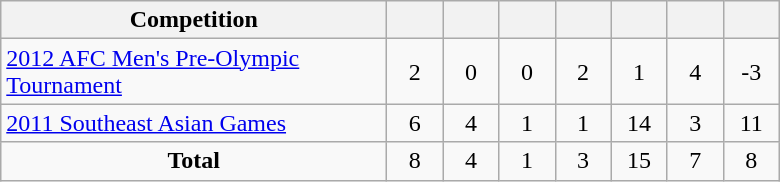<table class="wikitable" style="text-align: center;">
<tr>
<th width=250>Competition</th>
<th width=30></th>
<th width=30></th>
<th width=30></th>
<th width=30></th>
<th width=30></th>
<th width=30></th>
<th width=30></th>
</tr>
<tr>
<td align="left"><a href='#'>2012 AFC Men's Pre-Olympic Tournament</a></td>
<td>2</td>
<td>0</td>
<td>0</td>
<td>2</td>
<td>1</td>
<td>4</td>
<td>-3</td>
</tr>
<tr>
<td align="left"><a href='#'>2011 Southeast Asian Games</a></td>
<td>6</td>
<td>4</td>
<td>1</td>
<td>1</td>
<td>14</td>
<td>3</td>
<td>11</td>
</tr>
<tr>
<td><strong>Total</strong></td>
<td>8</td>
<td>4</td>
<td>1</td>
<td>3</td>
<td>15</td>
<td>7</td>
<td>8</td>
</tr>
</table>
